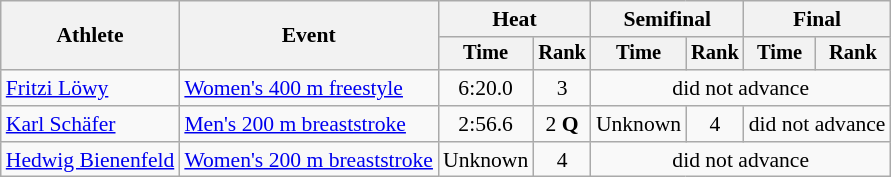<table class=wikitable style=font-size:90%;text-align:center>
<tr>
<th rowspan=2>Athlete</th>
<th rowspan=2>Event</th>
<th colspan=2>Heat</th>
<th colspan=2>Semifinal</th>
<th colspan=2>Final</th>
</tr>
<tr style=font-size:95%>
<th>Time</th>
<th>Rank</th>
<th>Time</th>
<th>Rank</th>
<th>Time</th>
<th>Rank</th>
</tr>
<tr>
<td align=left><a href='#'>Fritzi Löwy</a></td>
<td align=left><a href='#'>Women's 400 m freestyle</a></td>
<td>6:20.0</td>
<td>3</td>
<td colspan=4>did not advance</td>
</tr>
<tr>
<td align=left><a href='#'>Karl Schäfer</a></td>
<td align=left><a href='#'>Men's 200 m breaststroke</a></td>
<td>2:56.6</td>
<td>2 <strong>Q</strong></td>
<td>Unknown</td>
<td>4</td>
<td colspan=2>did not advance</td>
</tr>
<tr>
<td align=left><a href='#'>Hedwig Bienenfeld</a></td>
<td align=left><a href='#'>Women's 200 m breaststroke</a></td>
<td>Unknown</td>
<td>4</td>
<td colspan=4>did not advance</td>
</tr>
</table>
